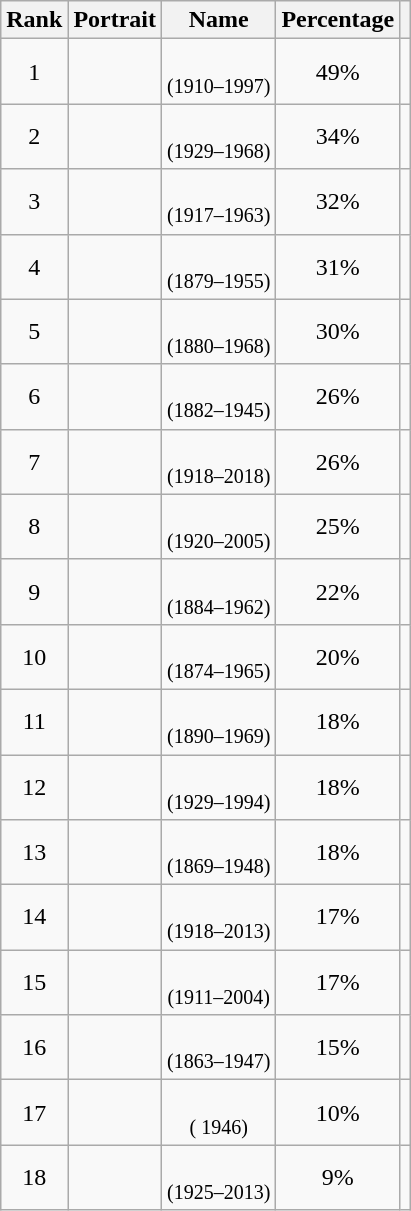<table class="wikitable sortable plainrowheaders" border="1" style="text-align:center";>
<tr>
<th scope="col">Rank</th>
<th scope="col" class="unsortable">Portrait</th>
<th scope="col">Name</th>
<th scope="col">Percentage</th>
<th scope="col" class="unsortable"></th>
</tr>
<tr>
<td>1</td>
<td></td>
<td><br><small>(1910–1997)</small></td>
<td>49%</td>
<td></td>
</tr>
<tr>
<td>2</td>
<td></td>
<td><br><small>(1929–1968)</small></td>
<td>34%</td>
<td></td>
</tr>
<tr>
<td>3</td>
<td></td>
<td><br><small>(1917–1963)</small></td>
<td>32%</td>
<td></td>
</tr>
<tr>
<td>4</td>
<td></td>
<td><br><small>(1879–1955)</small></td>
<td>31%</td>
<td></td>
</tr>
<tr>
<td>5</td>
<td></td>
<td><br><small>(1880–1968)</small></td>
<td>30%</td>
<td></td>
</tr>
<tr>
<td>6</td>
<td></td>
<td><br><small>(1882–1945)</small></td>
<td>26%</td>
<td></td>
</tr>
<tr>
<td>7</td>
<td></td>
<td><br><small>(1918–2018)</small></td>
<td>26%</td>
<td></td>
</tr>
<tr>
<td>8</td>
<td></td>
<td><br><small>(1920–2005)</small></td>
<td>25%</td>
<td></td>
</tr>
<tr>
<td>9</td>
<td></td>
<td><br><small>(1884–1962)</small></td>
<td>22%</td>
<td></td>
</tr>
<tr>
<td>10</td>
<td></td>
<td><br><small>(1874–1965)</small></td>
<td>20%</td>
<td></td>
</tr>
<tr>
<td>11</td>
<td></td>
<td><br><small>(1890–1969)</small></td>
<td>18%</td>
<td></td>
</tr>
<tr>
<td>12</td>
<td></td>
<td><br><small>(1929–1994)</small></td>
<td>18%</td>
<td></td>
</tr>
<tr>
<td>13</td>
<td></td>
<td><br><small>(1869–1948)</small></td>
<td>18%</td>
<td></td>
</tr>
<tr>
<td>14</td>
<td></td>
<td><br><small>(1918–2013)</small></td>
<td>17%</td>
<td></td>
</tr>
<tr>
<td>15</td>
<td></td>
<td><br><small>(1911–2004)</small></td>
<td>17%</td>
<td></td>
</tr>
<tr>
<td>16</td>
<td></td>
<td><br><small>(1863–1947)</small></td>
<td>15%</td>
<td></td>
</tr>
<tr>
<td>17</td>
<td></td>
<td><br><small>( 1946)</small></td>
<td>10%</td>
<td></td>
</tr>
<tr>
<td>18</td>
<td></td>
<td><br><small>(1925–2013)</small></td>
<td>9%</td>
<td></td>
</tr>
</table>
